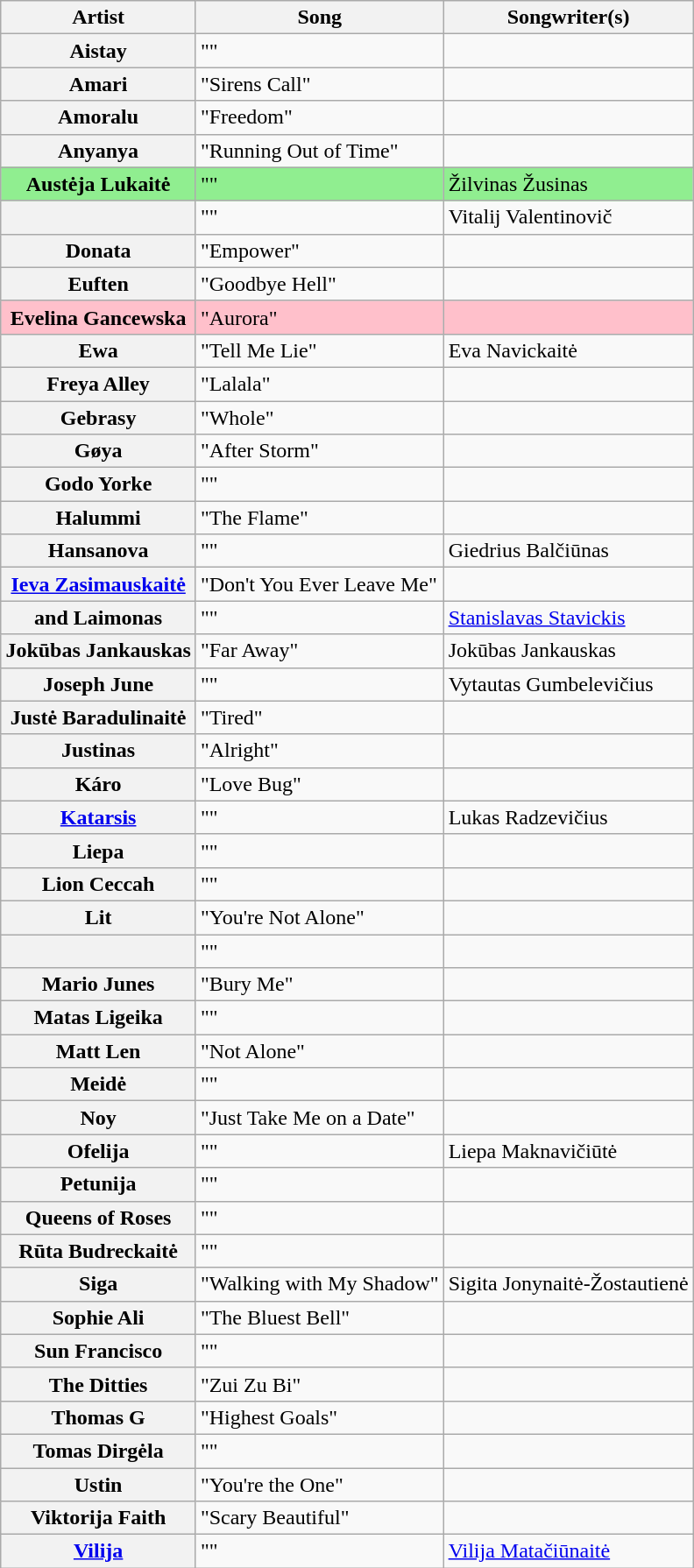<table class="sortable wikitable plainrowheaders" style="margin: 1em auto 1em auto;">
<tr>
<th>Artist</th>
<th>Song</th>
<th class="unsortable">Songwriter(s)</th>
</tr>
<tr>
<th scope="row">Aistay</th>
<td>""</td>
<td></td>
</tr>
<tr>
<th scope="row">Amari</th>
<td>"Sirens Call"</td>
<td></td>
</tr>
<tr>
<th scope="row">Amoralu</th>
<td>"Freedom"</td>
<td></td>
</tr>
<tr>
<th scope="row">Anyanya</th>
<td>"Running Out of Time"</td>
<td></td>
</tr>
<tr style="background:#90EE90">
<th scope="row" style="background:#90EE90">Austėja Lukaitė</th>
<td>""</td>
<td>Žilvinas Žusinas</td>
</tr>
<tr>
<th scope="row"></th>
<td>""</td>
<td>Vitalij Valentinovič</td>
</tr>
<tr>
<th scope="row">Donata</th>
<td>"Empower"</td>
<td></td>
</tr>
<tr>
<th scope="row">Euften</th>
<td>"Goodbye Hell"</td>
<td></td>
</tr>
<tr style="background:pink">
<th scope="row" style="background:pink">Evelina Gancewska</th>
<td>"Aurora"</td>
<td></td>
</tr>
<tr>
<th scope="row">Ewa</th>
<td>"Tell Me Lie"</td>
<td>Eva Navickaitė</td>
</tr>
<tr>
<th scope="row">Freya Alley</th>
<td>"Lalala"</td>
<td></td>
</tr>
<tr>
<th scope="row">Gebrasy</th>
<td>"Whole"</td>
<td></td>
</tr>
<tr>
<th scope="row">Gøya</th>
<td>"After Storm"</td>
<td></td>
</tr>
<tr>
<th scope="row">Godo Yorke</th>
<td>""</td>
<td></td>
</tr>
<tr>
<th scope="row">Halummi</th>
<td>"The Flame"</td>
<td></td>
</tr>
<tr>
<th scope="row">Hansanova</th>
<td>""</td>
<td>Giedrius Balčiūnas</td>
</tr>
<tr>
<th scope="row"><a href='#'>Ieva Zasimauskaitė</a></th>
<td>"Don't You Ever Leave Me"</td>
<td></td>
</tr>
<tr>
<th scope="row"> and Laimonas</th>
<td>""</td>
<td><a href='#'>Stanislavas Stavickis</a></td>
</tr>
<tr>
<th scope="row">Jokūbas Jankauskas</th>
<td>"Far Away"</td>
<td>Jokūbas Jankauskas</td>
</tr>
<tr>
<th scope="row">Joseph June</th>
<td>""</td>
<td>Vytautas Gumbelevičius</td>
</tr>
<tr>
<th scope="row">Justė Baradulinaitė</th>
<td>"Tired"</td>
<td></td>
</tr>
<tr>
<th scope="row">Justinas</th>
<td>"Alright"</td>
<td></td>
</tr>
<tr>
<th scope="row">Káro</th>
<td>"Love Bug"</td>
<td></td>
</tr>
<tr>
<th scope="row"><a href='#'>Katarsis</a></th>
<td>""</td>
<td>Lukas Radzevičius</td>
</tr>
<tr>
<th scope="row">Liepa</th>
<td>""</td>
<td></td>
</tr>
<tr>
<th scope="row">Lion Ceccah</th>
<td>""</td>
<td></td>
</tr>
<tr>
<th scope="row">Lit</th>
<td>"You're Not Alone"</td>
<td></td>
</tr>
<tr>
<th scope="row"></th>
<td>""</td>
<td></td>
</tr>
<tr>
<th scope="row">Mario Junes</th>
<td>"Bury Me"</td>
<td></td>
</tr>
<tr>
<th scope="row">Matas Ligeika</th>
<td>""</td>
<td></td>
</tr>
<tr>
<th scope="row">Matt Len</th>
<td>"Not Alone"</td>
<td></td>
</tr>
<tr>
<th scope="row">Meidė</th>
<td>""</td>
<td></td>
</tr>
<tr>
<th scope="row">Noy</th>
<td>"Just Take Me on a Date"</td>
<td></td>
</tr>
<tr>
<th scope="row">Ofelija</th>
<td>""</td>
<td>Liepa Maknavičiūtė</td>
</tr>
<tr>
<th scope="row">Petunija</th>
<td>""</td>
<td></td>
</tr>
<tr>
<th scope="row">Queens of Roses</th>
<td>""</td>
<td></td>
</tr>
<tr>
<th scope="row">Rūta Budreckaitė</th>
<td>""</td>
<td></td>
</tr>
<tr>
<th scope="row">Siga</th>
<td>"Walking with My Shadow"</td>
<td>Sigita Jonynaitė-Žostautienė</td>
</tr>
<tr>
<th scope="row">Sophie Ali</th>
<td>"The Bluest Bell"</td>
<td></td>
</tr>
<tr>
<th scope="row">Sun Francisco</th>
<td>""</td>
<td></td>
</tr>
<tr>
<th scope="row">The Ditties</th>
<td>"Zui Zu Bi"</td>
<td></td>
</tr>
<tr>
<th scope="row">Thomas G</th>
<td>"Highest Goals"</td>
<td></td>
</tr>
<tr>
<th scope="row">Tomas Dirgėla</th>
<td>""</td>
<td></td>
</tr>
<tr>
<th scope="row">Ustin</th>
<td>"You're the One"</td>
<td></td>
</tr>
<tr>
<th scope="row">Viktorija Faith</th>
<td>"Scary Beautiful"</td>
<td></td>
</tr>
<tr>
<th scope="row"><a href='#'>Vilija</a></th>
<td>""</td>
<td><a href='#'>Vilija Matačiūnaitė</a></td>
</tr>
</table>
